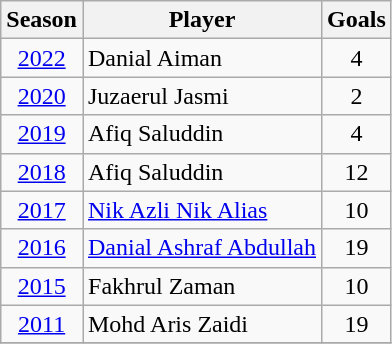<table class="wikitable">
<tr>
<th style="background:; color:; text-align:center;">Season</th>
<th style="background:; color:; text-align:center;">Player</th>
<th style="background:; color:; text-align:center;">Goals</th>
</tr>
<tr>
<td rowspan="1" style="text-align:center;"><a href='#'>2022</a></td>
<td> Danial Aiman</td>
<td rowspan="1" style="text-align:center;">4</td>
</tr>
<tr>
<td rowspan="1" style="text-align:center;"><a href='#'>2020</a></td>
<td> Juzaerul Jasmi</td>
<td rowspan="1" style="text-align:center;">2</td>
</tr>
<tr>
<td rowspan="1" style="text-align:center;"><a href='#'>2019</a></td>
<td> Afiq Saluddin</td>
<td rowspan="1" style="text-align:center;">4</td>
</tr>
<tr>
<td rowspan="1" style="text-align:center;"><a href='#'>2018</a></td>
<td> Afiq Saluddin</td>
<td rowspan="1" style="text-align:center;">12</td>
</tr>
<tr>
<td rowspan="1" style="text-align:center;"><a href='#'>2017</a></td>
<td> <a href='#'>Nik Azli Nik Alias</a></td>
<td rowspan="1" style="text-align:center;">10</td>
</tr>
<tr>
<td rowspan="1" style="text-align:center;"><a href='#'>2016</a></td>
<td> <a href='#'>Danial Ashraf Abdullah</a></td>
<td rowspan="1" style="text-align:center;">19</td>
</tr>
<tr>
<td rowspan="1" style="text-align:center;"><a href='#'>2015</a></td>
<td> Fakhrul Zaman</td>
<td rowspan="1" style="text-align:center;">10</td>
</tr>
<tr>
<td rowspan="1" style="text-align:center;"><a href='#'>2011</a></td>
<td> Mohd Aris Zaidi</td>
<td rowspan="1" style="text-align:center;">19</td>
</tr>
<tr>
</tr>
</table>
